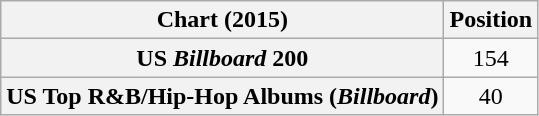<table class="wikitable sortable plainrowheaders" style="text-align:center">
<tr>
<th scope="col">Chart (2015)</th>
<th scope="col">Position</th>
</tr>
<tr>
<th scope="row">US <em>Billboard</em> 200</th>
<td>154</td>
</tr>
<tr>
<th scope="row">US Top R&B/Hip-Hop Albums (<em>Billboard</em>)</th>
<td>40</td>
</tr>
</table>
